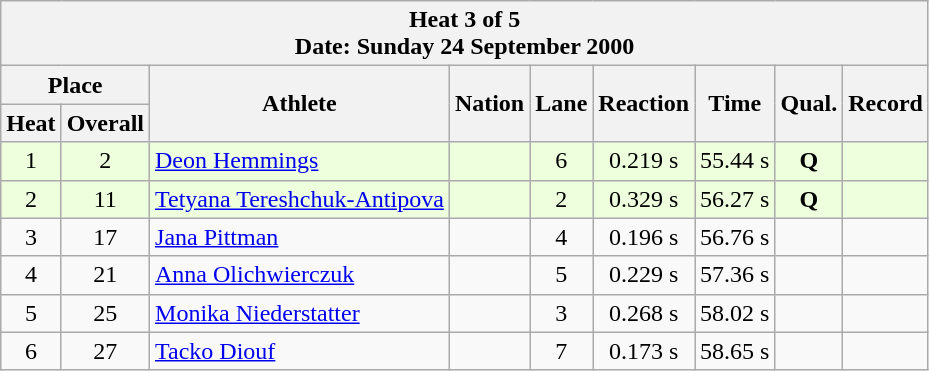<table class="wikitable sortable">
<tr>
<th colspan=9>Heat 3 of 5 <br> Date: Sunday 24 September 2000 <br></th>
</tr>
<tr>
<th colspan=2>Place</th>
<th rowspan=2>Athlete</th>
<th rowspan=2>Nation</th>
<th rowspan=2>Lane</th>
<th rowspan=2>Reaction</th>
<th rowspan=2>Time</th>
<th rowspan=2>Qual.</th>
<th rowspan=2>Record</th>
</tr>
<tr>
<th>Heat</th>
<th>Overall</th>
</tr>
<tr bgcolor = "eeffdd">
<td align="center">1</td>
<td align="center">2</td>
<td align="left"><a href='#'>Deon Hemmings</a></td>
<td align="left"></td>
<td align="center">6</td>
<td align="center">0.219 s</td>
<td align="center">55.44 s</td>
<td align="center"><strong>Q</strong></td>
<td align="center"></td>
</tr>
<tr bgcolor = "eeffdd">
<td align="center">2</td>
<td align="center">11</td>
<td align="left"><a href='#'>Tetyana Tereshchuk-Antipova</a></td>
<td align="left"></td>
<td align="center">2</td>
<td align="center">0.329 s</td>
<td align="center">56.27 s</td>
<td align="center"><strong>Q</strong></td>
<td align="center"></td>
</tr>
<tr>
<td align="center">3</td>
<td align="center">17</td>
<td align="left"><a href='#'>Jana Pittman</a></td>
<td align="left"></td>
<td align="center">4</td>
<td align="center">0.196 s</td>
<td align="center">56.76 s</td>
<td align="center"></td>
<td align="center"></td>
</tr>
<tr>
<td align="center">4</td>
<td align="center">21</td>
<td align="left"><a href='#'>Anna Olichwierczuk</a></td>
<td align="left"></td>
<td align="center">5</td>
<td align="center">0.229 s</td>
<td align="center">57.36 s</td>
<td align="center"></td>
<td align="center"></td>
</tr>
<tr>
<td align="center">5</td>
<td align="center">25</td>
<td align="left"><a href='#'>Monika Niederstatter</a></td>
<td align="left"></td>
<td align="center">3</td>
<td align="center">0.268 s</td>
<td align="center">58.02 s</td>
<td align="center"></td>
<td align="center"></td>
</tr>
<tr>
<td align="center">6</td>
<td align="center">27</td>
<td align="left"><a href='#'>Tacko Diouf</a></td>
<td align="left"></td>
<td align="center">7</td>
<td align="center">0.173 s</td>
<td align="center">58.65 s</td>
<td align="center"></td>
<td align="center"></td>
</tr>
</table>
